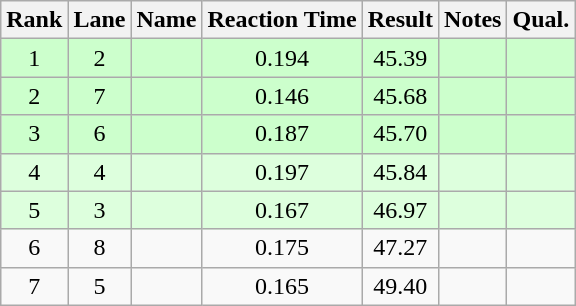<table class="wikitable sortable" style="text-align:center">
<tr>
<th>Rank</th>
<th>Lane</th>
<th>Name</th>
<th>Reaction Time</th>
<th>Result</th>
<th>Notes</th>
<th>Qual.</th>
</tr>
<tr bgcolor=ccffcc>
<td>1</td>
<td>2</td>
<td align="left"></td>
<td>0.194</td>
<td>45.39</td>
<td></td>
<td></td>
</tr>
<tr bgcolor=ccffcc>
<td>2</td>
<td>7</td>
<td align="left"></td>
<td>0.146</td>
<td>45.68</td>
<td></td>
<td></td>
</tr>
<tr bgcolor=ccffcc>
<td>3</td>
<td>6</td>
<td align="left"></td>
<td>0.187</td>
<td>45.70</td>
<td></td>
<td></td>
</tr>
<tr bgcolor=ddffdd>
<td>4</td>
<td>4</td>
<td align="left"></td>
<td>0.197</td>
<td>45.84</td>
<td></td>
<td></td>
</tr>
<tr bgcolor=ddffdd>
<td>5</td>
<td>3</td>
<td align="left"></td>
<td>0.167</td>
<td>46.97</td>
<td></td>
<td></td>
</tr>
<tr>
<td>6</td>
<td>8</td>
<td align="left"></td>
<td>0.175</td>
<td>47.27</td>
<td></td>
<td></td>
</tr>
<tr>
<td>7</td>
<td>5</td>
<td align="left"></td>
<td>0.165</td>
<td>49.40</td>
<td></td>
<td></td>
</tr>
</table>
